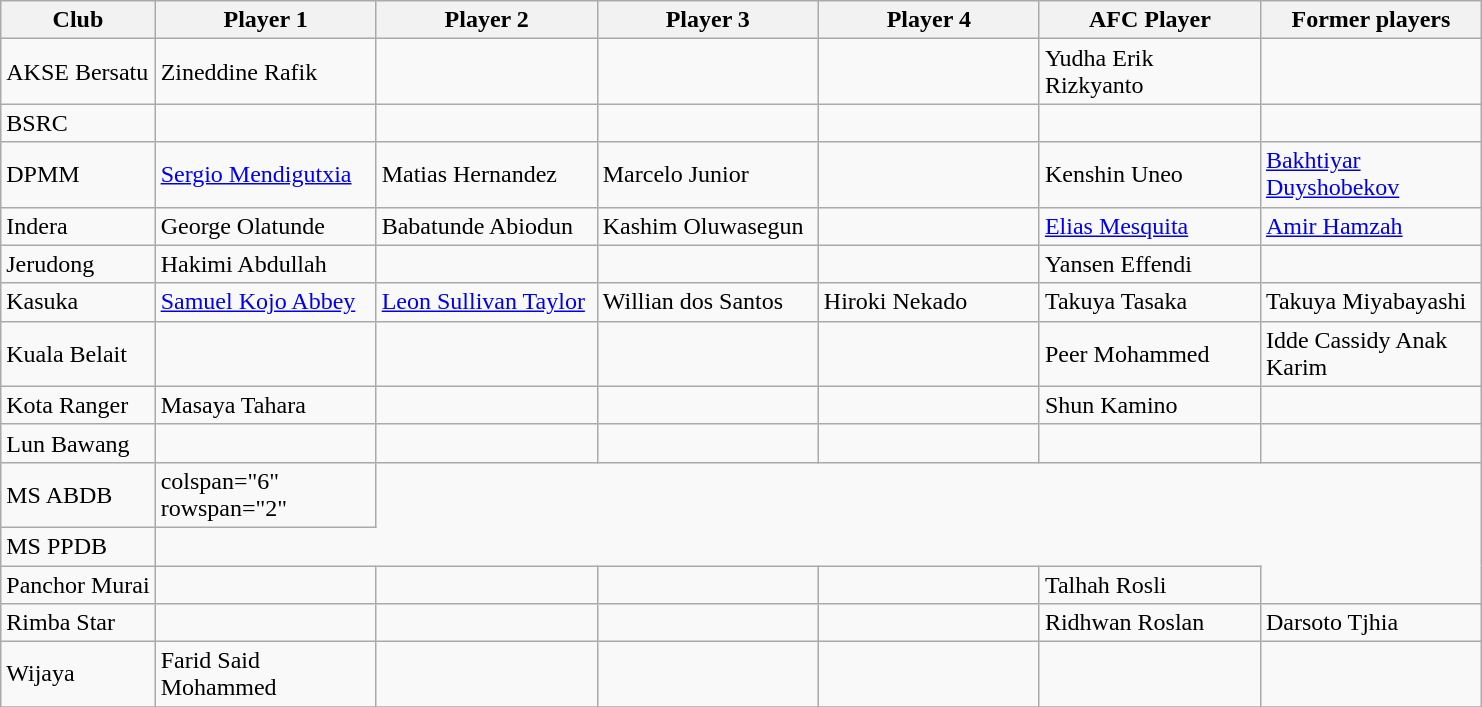<table class="wikitable sortable">
<tr>
<th>Club</th>
<th width=140>Player 1</th>
<th width=140>Player 2</th>
<th width=140>Player 3</th>
<th width=140>Player 4</th>
<th width=140>AFC Player</th>
<th width=140>Former players</th>
</tr>
<tr>
<td>AKSE Bersatu</td>
<td> Zineddine Rafik</td>
<td></td>
<td></td>
<td></td>
<td> Yudha Erik Rizkyanto</td>
<td></td>
</tr>
<tr>
<td>BSRC</td>
<td></td>
<td></td>
<td></td>
<td></td>
<td></td>
<td></td>
</tr>
<tr>
<td>DPMM</td>
<td> <a href='#'>Sergio Mendigutxia</a></td>
<td> Matias Hernandez</td>
<td> Marcelo Junior</td>
<td></td>
<td> Kenshin Uneo</td>
<td> <a href='#'>Bakhtiyar Duyshobekov</a></td>
</tr>
<tr>
<td>Indera</td>
<td> George Olatunde</td>
<td> Babatunde Abiodun</td>
<td> Kashim Oluwasegun</td>
<td></td>
<td> <a href='#'>Elias Mesquita</a></td>
<td> <a href='#'>Amir Hamzah</a></td>
</tr>
<tr>
<td>Jerudong</td>
<td> Hakimi Abdullah</td>
<td></td>
<td></td>
<td></td>
<td> Yansen Effendi</td>
<td></td>
</tr>
<tr>
<td>Kasuka</td>
<td> <a href='#'>Samuel Kojo Abbey</a></td>
<td> <a href='#'>Leon Sullivan Taylor</a></td>
<td> Willian dos Santos</td>
<td> Hiroki Nekado</td>
<td> Takuya Tasaka</td>
<td> Takuya Miyabayashi</td>
</tr>
<tr>
<td>Kuala Belait</td>
<td></td>
<td></td>
<td></td>
<td></td>
<td> Peer Mohammed</td>
<td> Idde Cassidy Anak Karim</td>
</tr>
<tr>
<td>Kota Ranger</td>
<td> Masaya Tahara</td>
<td></td>
<td></td>
<td></td>
<td> Shun Kamino</td>
<td></td>
</tr>
<tr>
<td>Lun Bawang</td>
<td></td>
<td></td>
<td></td>
<td></td>
<td></td>
<td></td>
</tr>
<tr>
<td>MS ABDB</td>
<td>colspan="6" rowspan="2" </td>
</tr>
<tr>
<td>MS PPDB</td>
</tr>
<tr>
<td>Panchor Murai</td>
<td></td>
<td></td>
<td></td>
<td></td>
<td> Talhah Rosli</td>
</tr>
<tr>
<td>Rimba Star</td>
<td></td>
<td></td>
<td></td>
<td></td>
<td> Ridhwan Roslan</td>
<td> Darsoto Tjhia</td>
</tr>
<tr>
<td>Wijaya</td>
<td> Farid Said Mohammed</td>
<td></td>
<td></td>
<td></td>
<td></td>
<td></td>
</tr>
<tr>
</tr>
</table>
